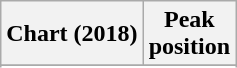<table class="wikitable sortable plainrowheaders" style="text-align: center;">
<tr>
<th scope="col">Chart (2018)</th>
<th scope="col">Peak<br>position</th>
</tr>
<tr>
</tr>
<tr>
</tr>
<tr>
</tr>
</table>
